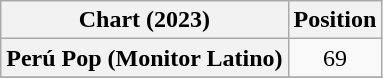<table class="wikitable plainrowheaders sortable" style="text-align:center">
<tr>
<th scope="col">Chart (2023)</th>
<th scope="col">Position</th>
</tr>
<tr>
<th scope="row">Perú Pop (Monitor Latino)</th>
<td>69</td>
</tr>
<tr>
</tr>
</table>
